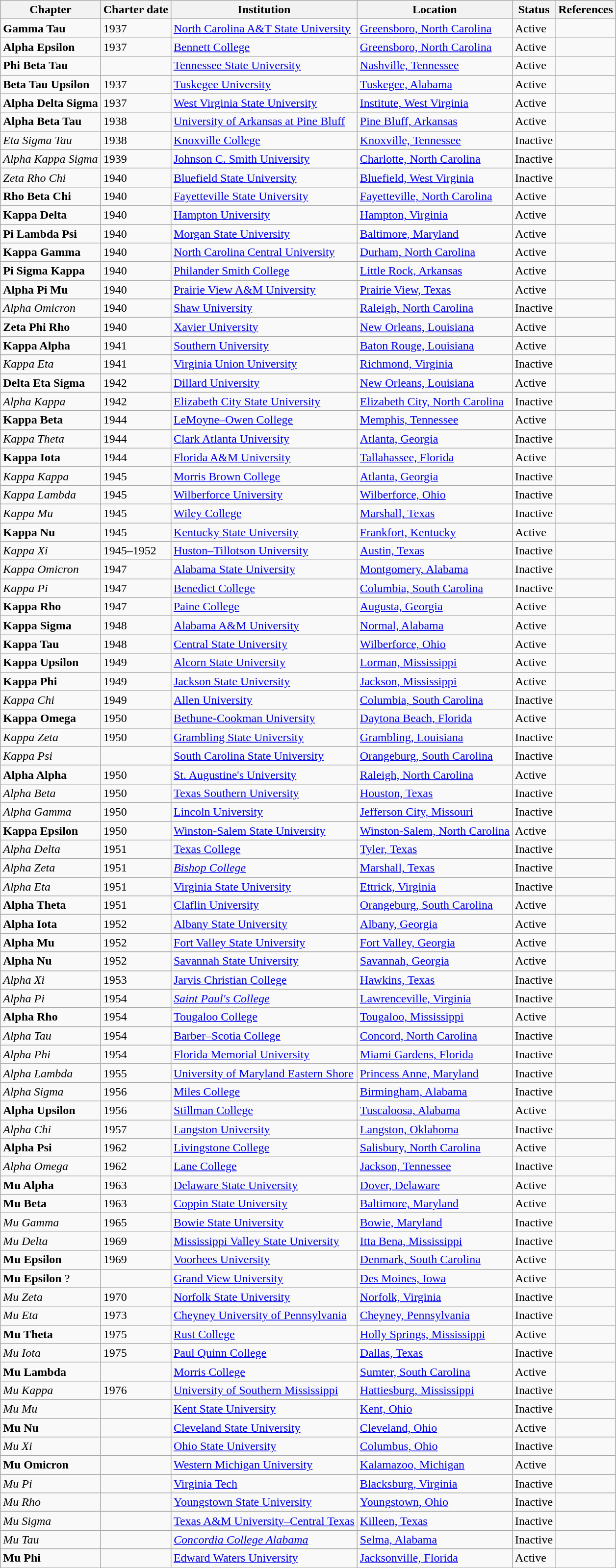<table class="wikitable sortable">
<tr>
<th>Chapter</th>
<th>Charter date</th>
<th>Institution</th>
<th>Location</th>
<th>Status</th>
<th>References</th>
</tr>
<tr>
<td><strong>Gamma Tau</strong></td>
<td>1937</td>
<td><a href='#'>North Carolina A&T State University</a></td>
<td><a href='#'>Greensboro, North Carolina</a></td>
<td>Active</td>
<td></td>
</tr>
<tr>
<td><strong>Alpha Epsilon</strong></td>
<td>1937</td>
<td><a href='#'>Bennett College</a></td>
<td><a href='#'>Greensboro, North Carolina</a></td>
<td>Active</td>
<td></td>
</tr>
<tr>
<td><strong>Phi Beta Tau</strong></td>
<td></td>
<td><a href='#'>Tennessee State University</a></td>
<td><a href='#'>Nashville, Tennessee</a></td>
<td>Active</td>
<td></td>
</tr>
<tr>
<td><strong>Beta Tau Upsilon</strong></td>
<td>1937</td>
<td><a href='#'>Tuskegee University</a></td>
<td><a href='#'>Tuskegee, Alabama</a></td>
<td>Active</td>
<td></td>
</tr>
<tr>
<td><strong>Alpha Delta Sigma</strong></td>
<td>1937</td>
<td><a href='#'>West Virginia State University</a></td>
<td><a href='#'>Institute, West Virginia</a></td>
<td>Active</td>
<td></td>
</tr>
<tr>
<td><strong>Alpha Beta Tau</strong></td>
<td>1938</td>
<td><a href='#'>University of Arkansas at Pine Bluff</a></td>
<td><a href='#'>Pine Bluff, Arkansas</a></td>
<td>Active</td>
<td></td>
</tr>
<tr>
<td><em>Eta Sigma Tau</em></td>
<td>1938</td>
<td><a href='#'>Knoxville College</a></td>
<td><a href='#'>Knoxville, Tennessee</a></td>
<td>Inactive</td>
<td></td>
</tr>
<tr>
<td><em>Alpha Kappa Sigma</em></td>
<td>1939</td>
<td><a href='#'>Johnson C. Smith University</a></td>
<td><a href='#'>Charlotte, North Carolina</a></td>
<td>Inactive</td>
<td></td>
</tr>
<tr>
<td><em>Zeta Rho Chi</em></td>
<td>1940</td>
<td><a href='#'>Bluefield State University</a></td>
<td><a href='#'>Bluefield, West Virginia</a></td>
<td>Inactive</td>
<td></td>
</tr>
<tr>
<td><strong>Rho Beta Chi</strong></td>
<td>1940</td>
<td><a href='#'>Fayetteville State University</a></td>
<td><a href='#'>Fayetteville, North Carolina</a></td>
<td>Active</td>
<td></td>
</tr>
<tr>
<td><strong>Kappa Delta</strong></td>
<td>1940</td>
<td><a href='#'>Hampton University</a></td>
<td><a href='#'>Hampton, Virginia</a></td>
<td>Active</td>
<td></td>
</tr>
<tr>
<td><strong>Pi Lambda Psi</strong></td>
<td>1940</td>
<td><a href='#'>Morgan State University</a></td>
<td><a href='#'>Baltimore, Maryland</a></td>
<td>Active</td>
<td></td>
</tr>
<tr>
<td><strong>Kappa Gamma</strong></td>
<td>1940</td>
<td><a href='#'>North Carolina Central University</a></td>
<td><a href='#'>Durham, North Carolina</a></td>
<td>Active</td>
<td></td>
</tr>
<tr>
<td><strong>Pi Sigma Kappa</strong></td>
<td>1940</td>
<td><a href='#'>Philander Smith College</a></td>
<td><a href='#'>Little Rock, Arkansas</a></td>
<td>Active</td>
<td></td>
</tr>
<tr>
<td><strong>Alpha Pi Mu</strong></td>
<td>1940</td>
<td><a href='#'>Prairie View A&M University</a></td>
<td><a href='#'>Prairie View, Texas</a></td>
<td>Active</td>
<td></td>
</tr>
<tr>
<td><em>Alpha Omicron</em></td>
<td>1940</td>
<td><a href='#'>Shaw University</a></td>
<td><a href='#'>Raleigh, North Carolina</a></td>
<td>Inactive</td>
<td></td>
</tr>
<tr>
<td><strong>Zeta Phi Rho</strong></td>
<td>1940</td>
<td><a href='#'>Xavier University</a></td>
<td><a href='#'>New Orleans, Louisiana</a></td>
<td>Active</td>
<td></td>
</tr>
<tr>
<td><strong>Kappa Alpha</strong></td>
<td>1941</td>
<td><a href='#'>Southern University</a></td>
<td><a href='#'>Baton Rouge, Louisiana</a></td>
<td>Active</td>
<td></td>
</tr>
<tr>
<td><em>Kappa Eta</em></td>
<td>1941</td>
<td><a href='#'>Virginia Union University</a></td>
<td><a href='#'>Richmond, Virginia</a></td>
<td>Inactive</td>
<td></td>
</tr>
<tr>
<td><strong>Delta Eta Sigma</strong></td>
<td>1942</td>
<td><a href='#'>Dillard University</a></td>
<td><a href='#'>New Orleans, Louisiana</a></td>
<td>Active</td>
<td></td>
</tr>
<tr>
<td><em>Alpha Kappa</em></td>
<td>1942</td>
<td><a href='#'>Elizabeth City State University</a></td>
<td><a href='#'>Elizabeth City, North Carolina</a></td>
<td>Inactive</td>
<td></td>
</tr>
<tr>
<td><strong>Kappa Beta</strong></td>
<td>1944</td>
<td><a href='#'>LeMoyne–Owen College</a></td>
<td><a href='#'>Memphis, Tennessee</a></td>
<td>Active</td>
<td></td>
</tr>
<tr>
<td><em>Kappa Theta</em></td>
<td>1944</td>
<td><a href='#'>Clark Atlanta University</a></td>
<td><a href='#'>Atlanta, Georgia</a></td>
<td>Inactive</td>
<td></td>
</tr>
<tr>
<td><strong>Kappa Iota</strong></td>
<td>1944</td>
<td><a href='#'>Florida A&M University</a></td>
<td><a href='#'>Tallahassee, Florida</a></td>
<td>Active</td>
<td></td>
</tr>
<tr>
<td><em>Kappa Kappa</em></td>
<td>1945</td>
<td><a href='#'>Morris Brown College</a></td>
<td><a href='#'>Atlanta, Georgia</a></td>
<td>Inactive</td>
<td></td>
</tr>
<tr>
<td><em>Kappa Lambda</em></td>
<td>1945</td>
<td><a href='#'>Wilberforce University</a></td>
<td><a href='#'>Wilberforce, Ohio</a></td>
<td>Inactive</td>
<td></td>
</tr>
<tr>
<td><em>Kappa Mu</em></td>
<td>1945</td>
<td><a href='#'>Wiley College</a></td>
<td><a href='#'>Marshall, Texas</a></td>
<td>Inactive</td>
<td></td>
</tr>
<tr>
<td><strong>Kappa Nu</strong></td>
<td>1945</td>
<td><a href='#'>Kentucky State University</a></td>
<td><a href='#'>Frankfort, Kentucky</a></td>
<td>Active</td>
<td></td>
</tr>
<tr>
<td><em>Kappa Xi</em></td>
<td>1945–1952</td>
<td><a href='#'>Huston–Tillotson University</a></td>
<td><a href='#'>Austin, Texas</a></td>
<td>Inactive</td>
<td></td>
</tr>
<tr>
<td><em>Kappa Omicron</em></td>
<td>1947</td>
<td><a href='#'>Alabama State University</a></td>
<td><a href='#'>Montgomery, Alabama</a></td>
<td>Inactive</td>
<td></td>
</tr>
<tr>
<td><em>Kappa Pi</em></td>
<td>1947</td>
<td><a href='#'>Benedict College</a></td>
<td><a href='#'>Columbia, South Carolina</a></td>
<td>Inactive</td>
<td></td>
</tr>
<tr>
<td><strong>Kappa Rho</strong></td>
<td>1947</td>
<td><a href='#'>Paine College</a></td>
<td><a href='#'>Augusta, Georgia</a></td>
<td>Active</td>
<td></td>
</tr>
<tr>
<td><strong>Kappa Sigma</strong></td>
<td>1948</td>
<td><a href='#'>Alabama A&M University</a></td>
<td><a href='#'>Normal, Alabama</a></td>
<td>Active</td>
<td></td>
</tr>
<tr>
<td><strong>Kappa Tau</strong></td>
<td>1948</td>
<td><a href='#'>Central State University</a></td>
<td><a href='#'>Wilberforce, Ohio</a></td>
<td>Active</td>
<td></td>
</tr>
<tr>
<td><strong>Kappa Upsilon</strong></td>
<td>1949</td>
<td><a href='#'>Alcorn State University</a></td>
<td><a href='#'>Lorman, Mississippi</a></td>
<td>Active</td>
<td></td>
</tr>
<tr>
<td><strong>Kappa Phi</strong></td>
<td>1949</td>
<td><a href='#'>Jackson State University</a></td>
<td><a href='#'>Jackson, Mississippi</a></td>
<td>Active</td>
<td></td>
</tr>
<tr>
<td><em>Kappa Chi</em></td>
<td>1949</td>
<td><a href='#'>Allen University</a></td>
<td><a href='#'>Columbia, South Carolina</a></td>
<td>Inactive</td>
<td></td>
</tr>
<tr>
<td><strong>Kappa Omega</strong></td>
<td>1950</td>
<td><a href='#'>Bethune-Cookman University</a></td>
<td><a href='#'>Daytona Beach, Florida</a></td>
<td>Active</td>
<td></td>
</tr>
<tr>
<td><em>Kappa Zeta</em></td>
<td>1950</td>
<td><a href='#'>Grambling State University</a></td>
<td><a href='#'>Grambling, Louisiana</a></td>
<td>Inactive</td>
<td></td>
</tr>
<tr>
<td><em>Kappa Psi</em></td>
<td></td>
<td><a href='#'>South Carolina State University</a></td>
<td><a href='#'>Orangeburg, South Carolina</a></td>
<td>Inactive</td>
<td></td>
</tr>
<tr>
<td><strong>Alpha Alpha</strong></td>
<td>1950</td>
<td><a href='#'>St. Augustine's University</a></td>
<td><a href='#'>Raleigh, North Carolina</a></td>
<td>Active</td>
<td></td>
</tr>
<tr>
<td><em>Alpha Beta</em></td>
<td>1950</td>
<td><a href='#'>Texas Southern University</a></td>
<td><a href='#'>Houston, Texas</a></td>
<td>Inactive</td>
<td></td>
</tr>
<tr>
<td><em>Alpha Gamma</em></td>
<td>1950</td>
<td><a href='#'>Lincoln University</a></td>
<td><a href='#'>Jefferson City, Missouri</a></td>
<td>Inactive</td>
<td></td>
</tr>
<tr>
<td><strong>Kappa Epsilon</strong></td>
<td>1950</td>
<td><a href='#'>Winston-Salem State University</a></td>
<td><a href='#'>Winston-Salem, North Carolina</a></td>
<td>Active</td>
<td></td>
</tr>
<tr>
<td><em>Alpha Delta</em></td>
<td>1951</td>
<td><a href='#'>Texas College</a></td>
<td><a href='#'>Tyler, Texas</a></td>
<td>Inactive</td>
<td></td>
</tr>
<tr>
<td><em>Alpha Zeta</em></td>
<td>1951</td>
<td><em><a href='#'>Bishop College</a></em></td>
<td><a href='#'>Marshall, Texas</a></td>
<td>Inactive</td>
<td></td>
</tr>
<tr>
<td><em>Alpha Eta</em></td>
<td>1951</td>
<td><a href='#'>Virginia State University</a></td>
<td><a href='#'>Ettrick, Virginia</a></td>
<td>Inactive</td>
<td></td>
</tr>
<tr>
<td><strong>Alpha Theta</strong></td>
<td>1951</td>
<td><a href='#'>Claflin University</a></td>
<td><a href='#'>Orangeburg, South Carolina</a></td>
<td>Active</td>
<td></td>
</tr>
<tr>
<td><strong>Alpha Iota</strong></td>
<td>1952</td>
<td><a href='#'>Albany State University</a></td>
<td><a href='#'>Albany, Georgia</a></td>
<td>Active</td>
<td></td>
</tr>
<tr>
<td><strong>Alpha Mu</strong></td>
<td>1952</td>
<td><a href='#'>Fort Valley State University</a></td>
<td><a href='#'>Fort Valley, Georgia</a></td>
<td>Active</td>
<td></td>
</tr>
<tr>
<td><strong>Alpha Nu</strong></td>
<td>1952</td>
<td><a href='#'>Savannah State University</a></td>
<td><a href='#'>Savannah, Georgia</a></td>
<td>Active</td>
<td></td>
</tr>
<tr>
<td><em>Alpha Xi</em></td>
<td>1953</td>
<td><a href='#'>Jarvis Christian College</a></td>
<td><a href='#'>Hawkins, Texas</a></td>
<td>Inactive</td>
<td></td>
</tr>
<tr>
<td><em>Alpha Pi</em></td>
<td>1954</td>
<td><a href='#'><em>Saint Paul's College</em></a></td>
<td><a href='#'>Lawrenceville, Virginia</a></td>
<td>Inactive</td>
<td></td>
</tr>
<tr>
<td><strong>Alpha Rho</strong></td>
<td>1954</td>
<td><a href='#'>Tougaloo College</a></td>
<td><a href='#'>Tougaloo, Mississippi</a></td>
<td>Active</td>
<td></td>
</tr>
<tr>
<td><em>Alpha Tau</em></td>
<td>1954</td>
<td><a href='#'>Barber–Scotia College</a></td>
<td><a href='#'>Concord, North Carolina</a></td>
<td>Inactive</td>
<td></td>
</tr>
<tr>
<td><em>Alpha Phi</em></td>
<td>1954</td>
<td><a href='#'>Florida Memorial University</a></td>
<td><a href='#'>Miami Gardens, Florida</a></td>
<td>Inactive</td>
<td></td>
</tr>
<tr>
<td><em>Alpha Lambda</em></td>
<td>1955</td>
<td><a href='#'>University of Maryland Eastern Shore</a></td>
<td><a href='#'>Princess Anne, Maryland</a></td>
<td>Inactive</td>
<td></td>
</tr>
<tr>
<td><em>Alpha Sigma</em></td>
<td>1956</td>
<td><a href='#'>Miles College</a></td>
<td><a href='#'>Birmingham, Alabama</a></td>
<td>Inactive</td>
<td></td>
</tr>
<tr>
<td><strong>Alpha Upsilon</strong></td>
<td>1956</td>
<td><a href='#'>Stillman College</a></td>
<td><a href='#'>Tuscaloosa, Alabama</a></td>
<td>Active</td>
<td></td>
</tr>
<tr>
<td><em>Alpha Chi</em></td>
<td>1957</td>
<td><a href='#'>Langston University</a></td>
<td><a href='#'>Langston, Oklahoma</a></td>
<td>Inactive</td>
<td></td>
</tr>
<tr>
<td><strong>Alpha Psi</strong></td>
<td>1962</td>
<td><a href='#'>Livingstone College</a></td>
<td><a href='#'>Salisbury, North Carolina</a></td>
<td>Active</td>
<td></td>
</tr>
<tr>
<td><em>Alpha Omega</em></td>
<td>1962</td>
<td><a href='#'>Lane College</a></td>
<td><a href='#'>Jackson, Tennessee</a></td>
<td>Inactive</td>
<td></td>
</tr>
<tr>
<td><strong>Mu Alpha</strong></td>
<td>1963</td>
<td><a href='#'>Delaware State University</a></td>
<td><a href='#'>Dover, Delaware</a></td>
<td>Active</td>
<td></td>
</tr>
<tr>
<td><strong>Mu Beta</strong></td>
<td>1963</td>
<td><a href='#'>Coppin State University</a></td>
<td><a href='#'>Baltimore, Maryland</a></td>
<td>Active</td>
<td></td>
</tr>
<tr>
<td><em>Mu Gamma</em></td>
<td>1965</td>
<td><a href='#'>Bowie State University</a></td>
<td><a href='#'>Bowie, Maryland</a></td>
<td>Inactive</td>
<td></td>
</tr>
<tr>
<td><em>Mu Delta</em></td>
<td>1969</td>
<td><a href='#'>Mississippi Valley State University</a></td>
<td><a href='#'>Itta Bena, Mississippi</a></td>
<td>Inactive</td>
<td></td>
</tr>
<tr>
<td><strong>Mu Epsilon</strong></td>
<td>1969</td>
<td><a href='#'>Voorhees University</a></td>
<td><a href='#'>Denmark, South Carolina</a></td>
<td>Active</td>
<td></td>
</tr>
<tr>
<td><strong>Mu Epsilon</strong> ? </td>
<td></td>
<td><a href='#'>Grand View University</a></td>
<td><a href='#'>Des Moines, Iowa</a></td>
<td>Active</td>
<td></td>
</tr>
<tr>
<td><em>Mu Zeta</em></td>
<td>1970</td>
<td><a href='#'>Norfolk State University</a></td>
<td><a href='#'>Norfolk, Virginia</a></td>
<td>Inactive</td>
<td></td>
</tr>
<tr>
<td><em>Mu Eta</em></td>
<td>1973</td>
<td><a href='#'>Cheyney University of Pennsylvania</a></td>
<td><a href='#'>Cheyney, Pennsylvania</a></td>
<td>Inactive</td>
<td></td>
</tr>
<tr>
<td><strong>Mu Theta</strong></td>
<td>1975</td>
<td><a href='#'>Rust College</a></td>
<td><a href='#'>Holly Springs, Mississippi</a></td>
<td>Active</td>
<td></td>
</tr>
<tr>
<td><em>Mu Iota</em></td>
<td>1975</td>
<td><a href='#'>Paul Quinn College</a></td>
<td><a href='#'>Dallas, Texas</a></td>
<td>Inactive</td>
<td></td>
</tr>
<tr>
<td><strong>Mu Lambda</strong></td>
<td></td>
<td><a href='#'>Morris College</a></td>
<td><a href='#'>Sumter, South Carolina</a></td>
<td>Active</td>
<td></td>
</tr>
<tr>
<td><em>Mu Kappa</em></td>
<td>1976</td>
<td><a href='#'>University of Southern Mississippi</a></td>
<td><a href='#'>Hattiesburg, Mississippi</a></td>
<td>Inactive</td>
<td></td>
</tr>
<tr>
<td><em>Mu Mu</em></td>
<td></td>
<td><a href='#'>Kent State University</a></td>
<td><a href='#'>Kent, Ohio</a></td>
<td>Inactive</td>
<td></td>
</tr>
<tr>
<td><strong>Mu Nu</strong></td>
<td></td>
<td><a href='#'>Cleveland State University</a></td>
<td><a href='#'>Cleveland, Ohio</a></td>
<td>Active</td>
<td></td>
</tr>
<tr>
<td><em>Mu Xi</em></td>
<td></td>
<td><a href='#'>Ohio State University</a></td>
<td><a href='#'>Columbus, Ohio</a></td>
<td>Inactive</td>
<td></td>
</tr>
<tr>
<td><strong>Mu Omicron</strong></td>
<td></td>
<td><a href='#'>Western Michigan University</a></td>
<td><a href='#'>Kalamazoo, Michigan</a></td>
<td>Active</td>
<td></td>
</tr>
<tr>
<td><em>Mu Pi</em></td>
<td></td>
<td><a href='#'>Virginia Tech</a></td>
<td><a href='#'>Blacksburg, Virginia</a></td>
<td>Inactive</td>
<td></td>
</tr>
<tr>
<td><em>Mu Rho</em></td>
<td></td>
<td><a href='#'>Youngstown State University</a></td>
<td><a href='#'>Youngstown, Ohio</a></td>
<td>Inactive</td>
<td></td>
</tr>
<tr>
<td><em>Mu Sigma</em></td>
<td></td>
<td><a href='#'>Texas A&M University–Central Texas</a></td>
<td><a href='#'>Killeen, Texas</a></td>
<td>Inactive</td>
<td></td>
</tr>
<tr>
<td><em>Mu Tau</em></td>
<td></td>
<td><em><a href='#'>Concordia College Alabama</a></em></td>
<td><a href='#'>Selma, Alabama</a></td>
<td>Inactive</td>
<td></td>
</tr>
<tr>
<td><strong>Mu Phi</strong></td>
<td></td>
<td><a href='#'>Edward Waters University</a></td>
<td><a href='#'>Jacksonville, Florida</a></td>
<td>Active</td>
<td></td>
</tr>
</table>
